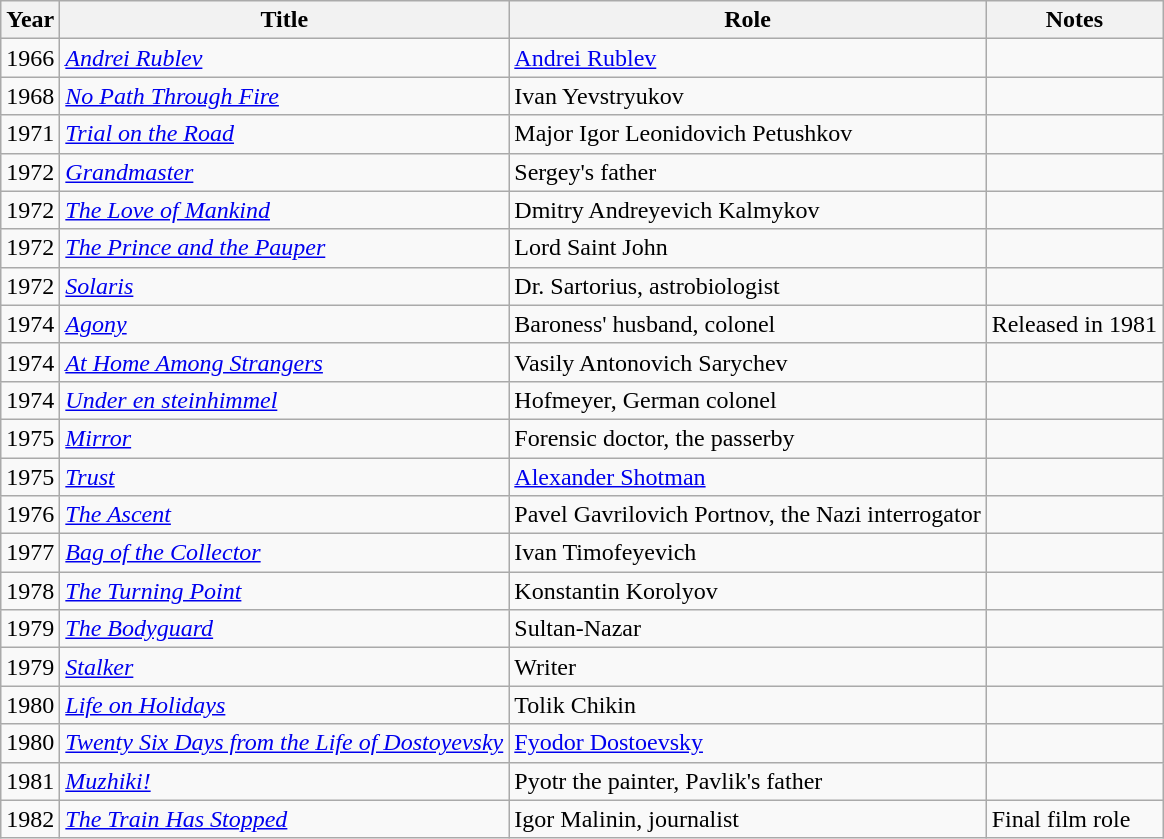<table class="wikitable">
<tr>
<th>Year</th>
<th>Title</th>
<th>Role</th>
<th>Notes</th>
</tr>
<tr>
<td>1966</td>
<td><em><a href='#'>Andrei Rublev</a></em></td>
<td><a href='#'>Andrei Rublev</a></td>
<td></td>
</tr>
<tr>
<td>1968</td>
<td><em><a href='#'>No Path Through Fire</a></em></td>
<td>Ivan Yevstryukov</td>
<td></td>
</tr>
<tr>
<td>1971</td>
<td><em><a href='#'>Trial on the Road</a></em></td>
<td>Major Igor Leonidovich Petushkov</td>
<td></td>
</tr>
<tr>
<td>1972</td>
<td><em><a href='#'>Grandmaster</a></em></td>
<td>Sergey's father</td>
<td></td>
</tr>
<tr>
<td>1972</td>
<td><em><a href='#'>The Love of Mankind</a></em></td>
<td>Dmitry Andreyevich Kalmykov</td>
<td></td>
</tr>
<tr>
<td>1972</td>
<td><em><a href='#'>The Prince and the Pauper</a></em></td>
<td>Lord Saint John</td>
<td></td>
</tr>
<tr>
<td>1972</td>
<td><em><a href='#'>Solaris</a></em></td>
<td>Dr. Sartorius, astrobiologist</td>
<td></td>
</tr>
<tr>
<td>1974</td>
<td><em><a href='#'>Agony</a></em></td>
<td>Baroness' husband, colonel</td>
<td>Released in 1981</td>
</tr>
<tr>
<td>1974</td>
<td><em><a href='#'>At Home Among Strangers</a></em></td>
<td>Vasily Antonovich Sarychev</td>
<td></td>
</tr>
<tr>
<td>1974</td>
<td><em><a href='#'>Under en steinhimmel</a></em></td>
<td>Hofmeyer, German colonel</td>
<td></td>
</tr>
<tr>
<td>1975</td>
<td><em><a href='#'>Mirror</a></em></td>
<td>Forensic doctor, the passerby</td>
<td></td>
</tr>
<tr>
<td>1975</td>
<td><em><a href='#'>Trust</a></em></td>
<td><a href='#'>Alexander Shotman</a></td>
<td></td>
</tr>
<tr>
<td>1976</td>
<td><em><a href='#'>The Ascent</a></em></td>
<td>Pavel Gavrilovich Portnov, the Nazi interrogator</td>
<td></td>
</tr>
<tr>
<td>1977</td>
<td><em><a href='#'>Bag of the Collector</a></em></td>
<td>Ivan Timofeyevich</td>
<td></td>
</tr>
<tr>
<td>1978</td>
<td><em><a href='#'>The Turning Point</a></em></td>
<td>Konstantin Korolyov</td>
<td></td>
</tr>
<tr>
<td>1979</td>
<td><em><a href='#'>The Bodyguard</a></em></td>
<td>Sultan-Nazar</td>
<td></td>
</tr>
<tr>
<td>1979</td>
<td><em><a href='#'>Stalker</a></em></td>
<td>Writer</td>
<td></td>
</tr>
<tr>
<td>1980</td>
<td><em><a href='#'>Life on Holidays</a></em></td>
<td>Tolik Chikin</td>
<td></td>
</tr>
<tr>
<td>1980</td>
<td><em><a href='#'>Twenty Six Days from the Life of Dostoyevsky</a></em></td>
<td><a href='#'>Fyodor Dostoevsky</a></td>
<td></td>
</tr>
<tr>
<td>1981</td>
<td><em><a href='#'>Muzhiki!</a></em></td>
<td>Pyotr the painter, Pavlik's father</td>
<td></td>
</tr>
<tr>
<td>1982</td>
<td><em><a href='#'>The Train Has Stopped</a></em></td>
<td>Igor Malinin, journalist</td>
<td>Final film role</td>
</tr>
</table>
